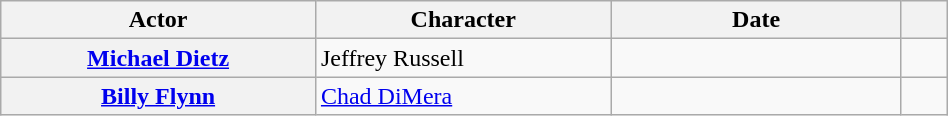<table class="wikitable plainrowheaders unsortable" style="width:50%;">
<tr>
<th scope="col" style="width:35em;">Actor</th>
<th scope="col" style="width:30em;">Character</th>
<th scope="col" style="width:35em;">Date</th>
<th scope="col" style="width:5em;"></th>
</tr>
<tr>
<th scope="row"><a href='#'>Michael Dietz</a></th>
<td>Jeffrey Russell</td>
<td></td>
<td style="text-align:center;"></td>
</tr>
<tr>
<th scope="row"><a href='#'>Billy Flynn</a></th>
<td><a href='#'>Chad DiMera</a></td>
<td></td>
<td style="text-align:center;"></td>
</tr>
</table>
